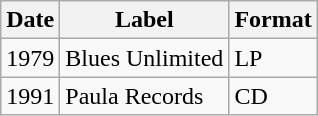<table class="wikitable">
<tr>
<th>Date</th>
<th>Label</th>
<th>Format</th>
</tr>
<tr>
<td>1979</td>
<td>Blues Unlimited</td>
<td>LP</td>
</tr>
<tr>
<td>1991</td>
<td>Paula Records</td>
<td>CD</td>
</tr>
</table>
